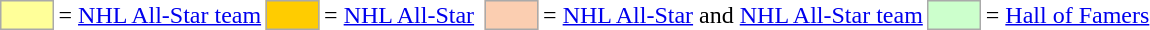<table>
<tr>
<td style="background-color:#FFFF99; border:1px solid #aaaaaa; width:2em;"></td>
<td>= <a href='#'>NHL All-Star team</a></td>
<td style="background-color:#FFCC00; border:1px solid #aaaaaa; width:2em;"></td>
<td>= <a href='#'>NHL All-Star</a></td>
<td></td>
<td style="background-color:#FBCEB1; border:1px solid #aaaaaa; width:2em;"></td>
<td>= <a href='#'>NHL All-Star</a>  and <a href='#'>NHL All-Star team</a></td>
<td style="background-color:#CCFFCC; border:1px solid #aaaaaa; width:2em;"></td>
<td>= <a href='#'>Hall of Famers</a></td>
</tr>
</table>
